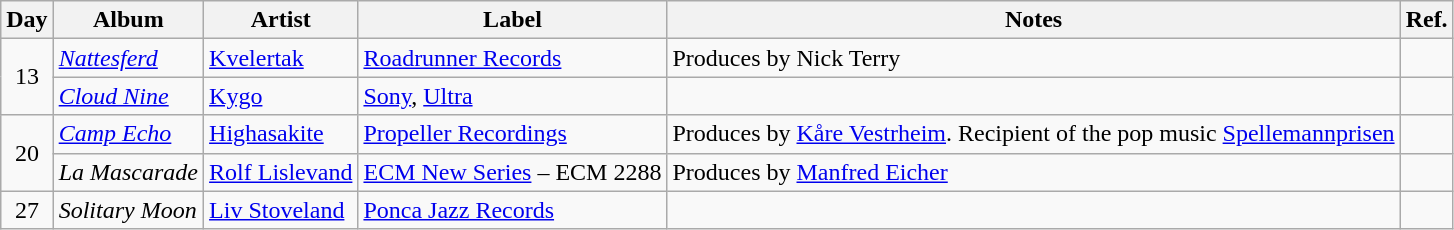<table class="wikitable">
<tr>
<th>Day</th>
<th>Album</th>
<th>Artist</th>
<th>Label</th>
<th>Notes</th>
<th>Ref.</th>
</tr>
<tr>
<td rowspan="2" style="text-align:center;">13</td>
<td><em><a href='#'>Nattesferd</a></em></td>
<td><a href='#'>Kvelertak</a></td>
<td><a href='#'>Roadrunner Records</a></td>
<td>Produces by Nick Terry</td>
<td style="text-align:center;"></td>
</tr>
<tr>
<td><em><a href='#'>Cloud Nine</a></em></td>
<td><a href='#'>Kygo</a></td>
<td><a href='#'>Sony</a>, <a href='#'>Ultra</a></td>
<td></td>
<td style="text-align:center;"></td>
</tr>
<tr>
<td rowspan="2" style="text-align:center;">20</td>
<td><em><a href='#'>Camp Echo</a></em></td>
<td><a href='#'>Highasakite</a></td>
<td><a href='#'>Propeller Recordings</a></td>
<td>Produces by <a href='#'>Kåre Vestrheim</a>. Recipient of the pop music <a href='#'>Spellemannprisen</a></td>
<td style="text-align:center;"></td>
</tr>
<tr>
<td><em>La Mascarade</em></td>
<td><a href='#'>Rolf Lislevand</a></td>
<td><a href='#'>ECM New Series</a> – ECM 2288</td>
<td>Produces by <a href='#'>Manfred Eicher</a></td>
<td style="text-align:center;"></td>
</tr>
<tr>
<td rowspan="1" style="text-align:center;">27</td>
<td><em>Solitary Moon</em></td>
<td><a href='#'>Liv Stoveland</a></td>
<td><a href='#'>Ponca Jazz Records</a></td>
<td></td>
<td style="text-align:center;"></td>
</tr>
</table>
